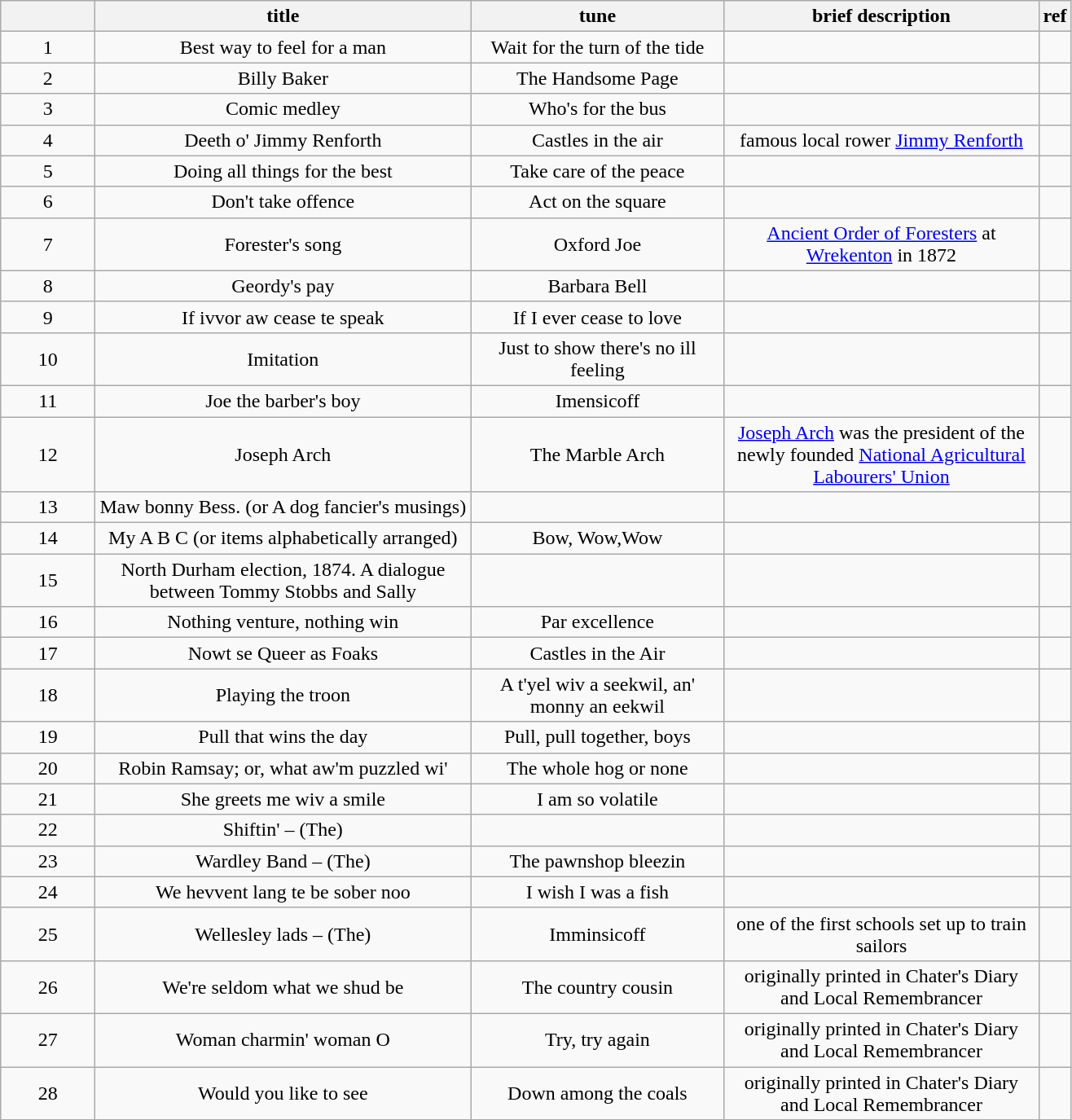<table class="wikitable" style="text-align:center;">
<tr>
<th width=70 abbr="page"></th>
<th width=300 abbr="title of song">title</th>
<th width=200 abbr="tune/air">tune</th>
<th width=250abbr="brief description">brief description</th>
<th width=15 abbr="reference">ref</th>
</tr>
<tr>
<td>1</td>
<td>Best way to feel for a man</td>
<td>Wait for the turn of the tide</td>
<td></td>
<td></td>
</tr>
<tr>
<td>2</td>
<td>Billy Baker</td>
<td>The Handsome Page</td>
<td></td>
<td></td>
</tr>
<tr>
<td>3</td>
<td>Comic medley</td>
<td>Who's for the bus</td>
<td></td>
<td></td>
</tr>
<tr>
<td>4</td>
<td>Deeth o' Jimmy Renforth</td>
<td>Castles in the air</td>
<td>famous local rower <a href='#'>Jimmy Renforth</a></td>
<td></td>
</tr>
<tr>
<td>5</td>
<td>Doing all things for the best</td>
<td>Take care of the peace</td>
<td></td>
<td></td>
</tr>
<tr>
<td>6</td>
<td>Don't take offence</td>
<td>Act on the square</td>
<td></td>
<td></td>
</tr>
<tr>
<td>7</td>
<td>Forester's song</td>
<td>Oxford Joe</td>
<td><a href='#'>Ancient Order of Foresters</a> at <a href='#'>Wrekenton</a> in 1872</td>
<td></td>
</tr>
<tr>
<td>8</td>
<td>Geordy's pay</td>
<td>Barbara Bell</td>
<td></td>
<td></td>
</tr>
<tr>
<td>9</td>
<td>If ivvor aw cease te speak</td>
<td>If I ever cease to love</td>
<td></td>
<td></td>
</tr>
<tr>
<td>10</td>
<td>Imitation</td>
<td>Just to show there's no ill feeling</td>
<td></td>
<td></td>
</tr>
<tr>
<td>11</td>
<td>Joe the barber's boy</td>
<td>Imensicoff</td>
<td></td>
<td></td>
</tr>
<tr>
<td>12</td>
<td>Joseph Arch</td>
<td>The Marble Arch</td>
<td><a href='#'>Joseph Arch</a> was the president of the newly founded <a href='#'>National Agricultural Labourers' Union</a></td>
<td></td>
</tr>
<tr>
<td>13</td>
<td>Maw bonny Bess. (or A dog fancier's musings)</td>
<td></td>
<td></td>
<td></td>
</tr>
<tr>
<td>14</td>
<td>My A B C (or items alphabetically arranged)</td>
<td>Bow, Wow,Wow</td>
<td></td>
<td></td>
</tr>
<tr>
<td>15</td>
<td>North Durham election, 1874. A dialogue between Tommy Stobbs and Sally</td>
<td></td>
<td></td>
<td></td>
</tr>
<tr>
<td>16</td>
<td>Nothing venture, nothing win</td>
<td>Par excellence</td>
<td></td>
<td></td>
</tr>
<tr>
<td>17</td>
<td>Nowt se Queer as Foaks</td>
<td>Castles in the Air</td>
<td></td>
<td></td>
</tr>
<tr>
<td>18</td>
<td>Playing the troon</td>
<td>A t'yel wiv a seekwil, an' monny an eekwil</td>
<td></td>
<td></td>
</tr>
<tr>
<td>19</td>
<td>Pull that wins the day</td>
<td>Pull, pull together, boys</td>
<td></td>
<td></td>
</tr>
<tr>
<td>20</td>
<td>Robin Ramsay; or, what aw'm puzzled wi'</td>
<td>The whole hog or none</td>
<td></td>
<td></td>
</tr>
<tr>
<td>21</td>
<td>She greets me wiv a smile</td>
<td>I am so volatile</td>
<td></td>
<td></td>
</tr>
<tr>
<td>22</td>
<td>Shiftin' – (The)</td>
<td></td>
<td></td>
<td></td>
</tr>
<tr>
<td>23</td>
<td>Wardley Band – (The)</td>
<td>The pawnshop bleezin</td>
<td></td>
<td></td>
</tr>
<tr>
<td>24</td>
<td>We hevvent lang te be sober noo</td>
<td>I wish I was a fish</td>
<td></td>
<td></td>
</tr>
<tr>
<td>25</td>
<td>Wellesley lads – (The)</td>
<td>Imminsicoff</td>
<td>one of the first schools set up to train sailors</td>
<td></td>
</tr>
<tr>
<td>26</td>
<td>We're seldom what we shud be</td>
<td>The country cousin</td>
<td>originally printed in Chater's Diary and Local Remembrancer</td>
<td></td>
</tr>
<tr>
<td>27</td>
<td>Woman charmin' woman O</td>
<td>Try, try again</td>
<td>originally printed in Chater's Diary and Local Remembrancer</td>
<td></td>
</tr>
<tr>
<td>28</td>
<td>Would you like to see</td>
<td>Down among the coals</td>
<td>originally printed in Chater's Diary and Local Remembrancer</td>
<td></td>
</tr>
<tr>
</tr>
</table>
